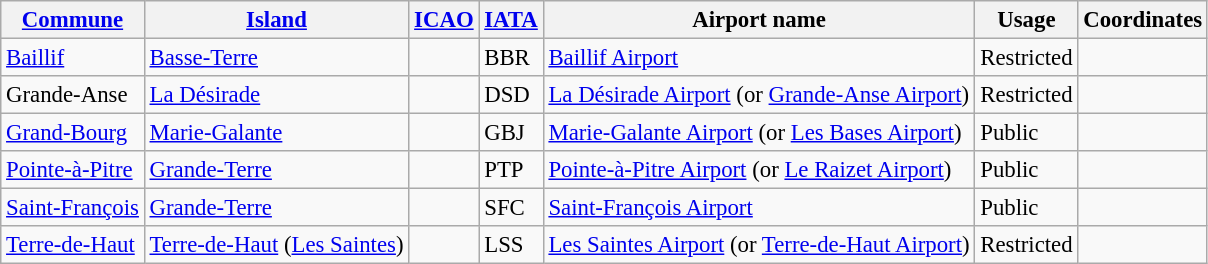<table class="wikitable sortable" style="font-size:95%;">
<tr valign=baseline style="text-align:left;">
<th><a href='#'>Commune</a></th>
<th><a href='#'>Island</a></th>
<th><a href='#'>ICAO</a></th>
<th><a href='#'>IATA</a></th>
<th>Airport name</th>
<th>Usage</th>
<th>Coordinates</th>
</tr>
<tr>
<td><a href='#'>Baillif</a></td>
<td><a href='#'>Basse-Terre</a></td>
<td></td>
<td>BBR</td>
<td><a href='#'>Baillif Airport</a></td>
<td>Restricted</td>
<td><small></small></td>
</tr>
<tr valign=top>
<td>Grande-Anse</td>
<td><a href='#'>La Désirade</a></td>
<td></td>
<td>DSD</td>
<td><a href='#'>La Désirade Airport</a> (or <a href='#'>Grande-Anse Airport</a>)</td>
<td>Restricted</td>
<td><small></small></td>
</tr>
<tr valign=top>
<td><a href='#'>Grand-Bourg</a></td>
<td><a href='#'>Marie-Galante</a></td>
<td></td>
<td>GBJ</td>
<td><a href='#'>Marie-Galante Airport</a> (or <a href='#'>Les Bases Airport</a>)</td>
<td>Public</td>
<td><small></small></td>
</tr>
<tr>
<td><a href='#'>Pointe-à-Pitre</a></td>
<td><a href='#'>Grande-Terre</a></td>
<td></td>
<td>PTP</td>
<td><a href='#'>Pointe-à-Pitre Airport</a> (or <a href='#'>Le Raizet Airport</a>)</td>
<td>Public</td>
<td><small></small></td>
</tr>
<tr>
<td><a href='#'>Saint-François</a></td>
<td><a href='#'>Grande-Terre</a></td>
<td></td>
<td>SFC</td>
<td><a href='#'>Saint-François Airport</a></td>
<td>Public</td>
<td><small></small></td>
</tr>
<tr valign=top>
<td><a href='#'>Terre-de-Haut</a></td>
<td><a href='#'>Terre-de-Haut</a> (<a href='#'>Les Saintes</a>)</td>
<td></td>
<td>LSS</td>
<td><a href='#'>Les Saintes Airport</a> (or <a href='#'>Terre-de-Haut Airport</a>)</td>
<td>Restricted</td>
<td><small></small></td>
</tr>
</table>
